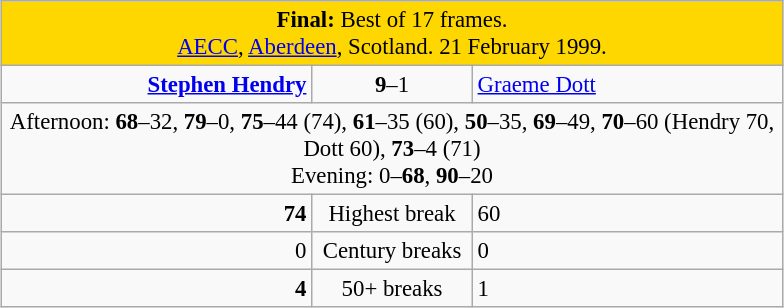<table class="wikitable" style="font-size: 95%; margin: 1em auto 1em auto;">
<tr>
<td colspan="3" align="center" bgcolor="#ffd700"><strong>Final:</strong> Best of 17 frames.<br><a href='#'>AECC</a>, <a href='#'>Aberdeen</a>, Scotland. 21 February 1999.</td>
</tr>
<tr>
<td width="200" align="right"><strong><a href='#'>Stephen Hendry</a></strong> <br></td>
<td width="100" align="center"><strong>9</strong>–1</td>
<td width="200"><a href='#'>Graeme Dott</a> <br></td>
</tr>
<tr>
<td colspan="3" align="center" style="font-size: 100%">Afternoon: <strong>68</strong>–32, <strong>79</strong>–0, <strong>75</strong>–44 (74), <strong>61</strong>–35 (60), <strong>50</strong>–35, <strong>69</strong>–49, <strong>70</strong>–60 (Hendry 70, Dott 60), <strong>73</strong>–4 (71)<br>Evening: 0–<strong>68</strong>, <strong>90</strong>–20</td>
</tr>
<tr>
<td align="right"><strong>74</strong></td>
<td align="center">Highest break</td>
<td align="left">60</td>
</tr>
<tr>
<td align="right">0</td>
<td align="center">Century breaks</td>
<td align="left">0</td>
</tr>
<tr>
<td align="right"><strong>4</strong></td>
<td align="center">50+ breaks</td>
<td align="left">1</td>
</tr>
</table>
